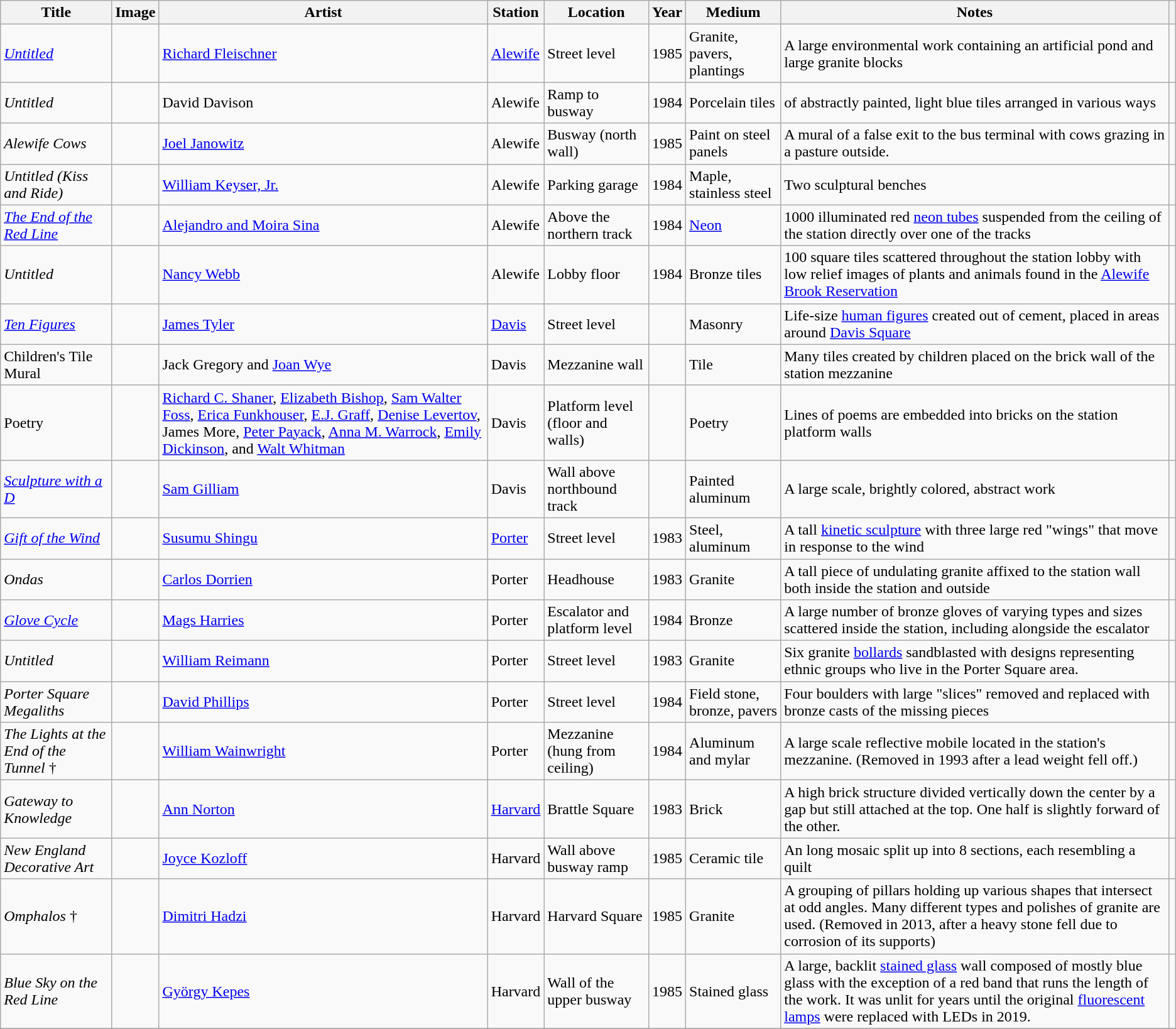<table class="wikitable sortable">
<tr>
<th>Title</th>
<th>Image</th>
<th>Artist</th>
<th>Station</th>
<th>Location</th>
<th>Year</th>
<th>Medium</th>
<th>Notes</th>
<th></th>
</tr>
<tr>
<td><em><a href='#'>Untitled</a></em></td>
<td></td>
<td><a href='#'>Richard Fleischner</a></td>
<td><a href='#'>Alewife</a></td>
<td>Street level</td>
<td>1985</td>
<td>Granite, pavers, plantings</td>
<td>A  large environmental work containing an artificial pond and large granite blocks</td>
<td></td>
</tr>
<tr>
<td><em>Untitled</em></td>
<td></td>
<td>David Davison</td>
<td>Alewife</td>
<td>Ramp to busway</td>
<td>1984</td>
<td>Porcelain tiles</td>
<td> of abstractly painted, light blue tiles arranged in various ways</td>
<td></td>
</tr>
<tr>
<td><em>Alewife Cows</em></td>
<td></td>
<td><a href='#'>Joel Janowitz</a></td>
<td>Alewife</td>
<td>Busway (north wall)</td>
<td>1985</td>
<td>Paint on steel panels</td>
<td>A mural of a false exit to the bus terminal with cows grazing in a pasture outside.</td>
<td></td>
</tr>
<tr>
<td><em>Untitled (Kiss and Ride)</em></td>
<td></td>
<td><a href='#'>William Keyser, Jr.</a></td>
<td>Alewife</td>
<td>Parking garage</td>
<td>1984</td>
<td>Maple, stainless steel</td>
<td>Two sculptural benches</td>
<td></td>
</tr>
<tr>
<td><em><a href='#'>The End of the Red Line</a></em></td>
<td></td>
<td><a href='#'>Alejandro and Moira Sina</a></td>
<td>Alewife</td>
<td>Above the northern track</td>
<td>1984</td>
<td><a href='#'>Neon</a></td>
<td>1000 illuminated red <a href='#'>neon tubes</a> suspended from the ceiling of the station directly over one of the tracks</td>
<td></td>
</tr>
<tr>
<td><em>Untitled</em></td>
<td></td>
<td><a href='#'>Nancy Webb</a></td>
<td>Alewife</td>
<td>Lobby floor</td>
<td>1984</td>
<td>Bronze tiles</td>
<td>100  square tiles scattered throughout the station lobby with low relief images of plants and animals found in the <a href='#'>Alewife Brook Reservation</a></td>
<td></td>
</tr>
<tr>
<td><em><a href='#'>Ten Figures</a></em></td>
<td></td>
<td><a href='#'>James Tyler</a></td>
<td><a href='#'>Davis</a></td>
<td>Street level</td>
<td></td>
<td>Masonry</td>
<td>Life-size <a href='#'>human figures</a> created out of cement, placed in areas around <a href='#'>Davis Square</a></td>
<td></td>
</tr>
<tr>
<td>Children's Tile Mural</td>
<td></td>
<td>Jack Gregory and <a href='#'>Joan Wye</a></td>
<td>Davis</td>
<td>Mezzanine wall</td>
<td></td>
<td>Tile</td>
<td>Many tiles created by children placed on the brick wall of the station mezzanine</td>
<td></td>
</tr>
<tr>
<td>Poetry</td>
<td></td>
<td><a href='#'>Richard C. Shaner</a>, <a href='#'>Elizabeth Bishop</a>, <a href='#'>Sam Walter Foss</a>, <a href='#'>Erica Funkhouser</a>, <a href='#'>E.J. Graff</a>, <a href='#'>Denise Levertov</a>, James More, <a href='#'>Peter Payack</a>, <a href='#'>Anna M. Warrock</a>, <a href='#'>Emily Dickinson</a>, and <a href='#'>Walt Whitman</a></td>
<td>Davis</td>
<td>Platform level (floor and walls)</td>
<td></td>
<td>Poetry</td>
<td>Lines of poems are embedded into bricks on the station platform walls</td>
<td></td>
</tr>
<tr>
<td><em><a href='#'>Sculpture with a D</a></em></td>
<td></td>
<td><a href='#'>Sam Gilliam</a></td>
<td>Davis</td>
<td>Wall above northbound track</td>
<td></td>
<td>Painted aluminum</td>
<td>A large scale, brightly colored, abstract work</td>
<td></td>
</tr>
<tr>
<td><em><a href='#'>Gift of the Wind</a></em></td>
<td></td>
<td><a href='#'>Susumu Shingu</a></td>
<td><a href='#'>Porter</a></td>
<td>Street level</td>
<td>1983</td>
<td>Steel, aluminum</td>
<td>A  tall <a href='#'>kinetic sculpture</a> with three large red "wings" that move in response to the wind</td>
<td></td>
</tr>
<tr>
<td><em>Ondas</em></td>
<td></td>
<td><a href='#'>Carlos Dorrien</a></td>
<td>Porter</td>
<td>Headhouse</td>
<td>1983</td>
<td>Granite</td>
<td>A  tall piece of undulating granite affixed to the station wall both inside the station and outside</td>
<td></td>
</tr>
<tr>
<td><em><a href='#'>Glove Cycle</a></em></td>
<td></td>
<td><a href='#'>Mags Harries</a></td>
<td>Porter</td>
<td>Escalator and platform level</td>
<td>1984</td>
<td>Bronze</td>
<td>A large number of bronze gloves of varying types and sizes scattered inside the station, including alongside the escalator</td>
<td></td>
</tr>
<tr>
<td><em>Untitled</em></td>
<td></td>
<td><a href='#'>William Reimann</a></td>
<td>Porter</td>
<td>Street level</td>
<td>1983</td>
<td>Granite</td>
<td>Six granite <a href='#'>bollards</a> sandblasted with designs representing ethnic groups who live in the Porter Square area.</td>
<td></td>
</tr>
<tr>
<td><em>Porter Square Megaliths</em></td>
<td></td>
<td><a href='#'>David Phillips</a></td>
<td>Porter</td>
<td>Street level</td>
<td>1984</td>
<td>Field stone, bronze, pavers</td>
<td>Four boulders with large "slices" removed and replaced with bronze casts of the missing pieces</td>
<td></td>
</tr>
<tr>
<td><em>The Lights at the End of the Tunnel</em> †</td>
<td></td>
<td><a href='#'>William Wainwright</a></td>
<td>Porter</td>
<td>Mezzanine (hung from ceiling)</td>
<td>1984</td>
<td>Aluminum and mylar</td>
<td>A large scale reflective mobile located in the station's mezzanine. (Removed in 1993 after a lead weight fell off.)</td>
<td></td>
</tr>
<tr>
<td><em>Gateway to Knowledge</em></td>
<td></td>
<td><a href='#'>Ann Norton</a></td>
<td><a href='#'>Harvard</a></td>
<td>Brattle Square</td>
<td>1983</td>
<td>Brick</td>
<td>A  high brick structure divided vertically down the center by a gap but still attached at the top. One half is slightly forward of the other.</td>
<td></td>
</tr>
<tr>
<td><em>New England Decorative Art</em></td>
<td></td>
<td><a href='#'>Joyce Kozloff</a></td>
<td>Harvard</td>
<td>Wall above busway ramp</td>
<td>1985</td>
<td>Ceramic tile</td>
<td>An  long mosaic split up into 8 sections, each resembling a quilt</td>
<td></td>
</tr>
<tr>
<td><em>Omphalos</em> †</td>
<td></td>
<td><a href='#'>Dimitri Hadzi</a></td>
<td>Harvard</td>
<td>Harvard Square</td>
<td>1985</td>
<td>Granite</td>
<td>A grouping of pillars holding up various shapes that intersect at odd angles. Many different types and polishes of granite are used. (Removed in 2013, after a heavy stone fell due to corrosion of its supports)</td>
<td></td>
</tr>
<tr>
<td><em>Blue Sky on the Red Line</em></td>
<td></td>
<td><a href='#'>György Kepes</a></td>
<td>Harvard</td>
<td>Wall of the upper busway</td>
<td>1985</td>
<td>Stained glass</td>
<td>A large, backlit <a href='#'>stained glass</a> wall composed of mostly blue glass with the exception of a red band that runs the length of the work. It was unlit for years until the original <a href='#'>fluorescent lamps</a> were replaced with LEDs in 2019.</td>
<td></td>
</tr>
<tr>
</tr>
</table>
